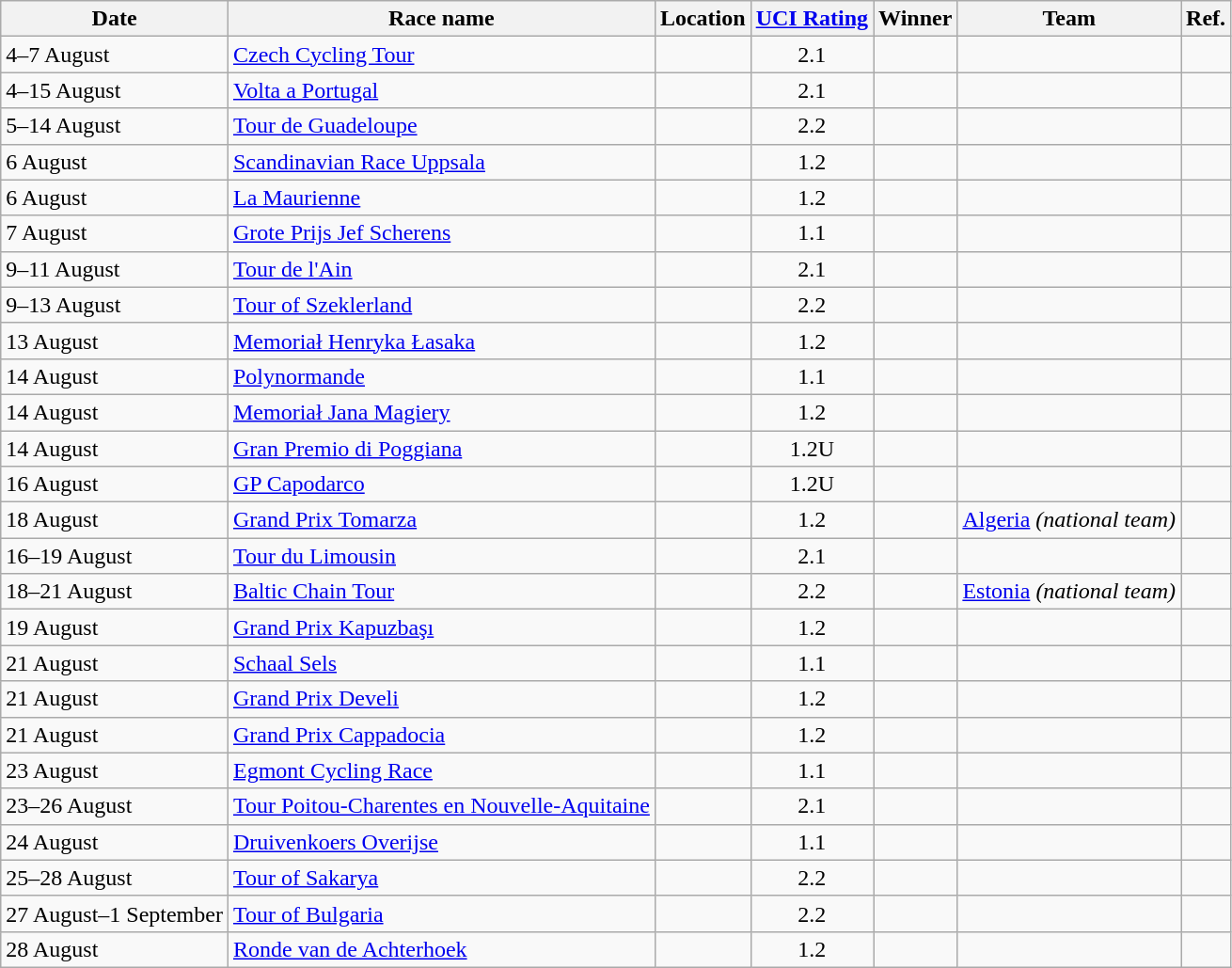<table class="wikitable sortable">
<tr>
<th>Date</th>
<th>Race name</th>
<th>Location</th>
<th><a href='#'>UCI Rating</a></th>
<th>Winner</th>
<th>Team</th>
<th class="unsortable">Ref.</th>
</tr>
<tr>
<td>4–7 August</td>
<td><a href='#'>Czech Cycling Tour</a></td>
<td></td>
<td align="center">2.1</td>
<td></td>
<td></td>
<td align="center"></td>
</tr>
<tr>
<td>4–15 August</td>
<td><a href='#'>Volta a Portugal</a></td>
<td></td>
<td align="center">2.1</td>
<td></td>
<td></td>
<td align="center"></td>
</tr>
<tr>
<td>5–14 August</td>
<td><a href='#'>Tour de Guadeloupe</a></td>
<td></td>
<td align="center">2.2</td>
<td></td>
<td></td>
<td align="center"></td>
</tr>
<tr>
<td>6 August</td>
<td><a href='#'>Scandinavian Race Uppsala</a></td>
<td></td>
<td align="center">1.2</td>
<td></td>
<td></td>
<td align="center"></td>
</tr>
<tr>
<td>6 August</td>
<td><a href='#'>La Maurienne</a></td>
<td></td>
<td align="center">1.2</td>
<td></td>
<td></td>
<td align="center"></td>
</tr>
<tr>
<td>7 August</td>
<td><a href='#'>Grote Prijs Jef Scherens</a></td>
<td></td>
<td align="center">1.1</td>
<td></td>
<td></td>
<td align="center"></td>
</tr>
<tr>
<td>9–11 August</td>
<td><a href='#'>Tour de l'Ain</a></td>
<td></td>
<td align="center">2.1</td>
<td></td>
<td></td>
<td align="center"></td>
</tr>
<tr>
<td>9–13 August</td>
<td><a href='#'>Tour of Szeklerland</a></td>
<td></td>
<td align="center">2.2</td>
<td></td>
<td></td>
<td align="center"></td>
</tr>
<tr>
<td>13 August</td>
<td><a href='#'>Memoriał Henryka Łasaka</a></td>
<td></td>
<td align="center">1.2</td>
<td></td>
<td></td>
<td align="center"></td>
</tr>
<tr>
<td>14 August</td>
<td><a href='#'>Polynormande</a></td>
<td></td>
<td align="center">1.1</td>
<td></td>
<td></td>
<td align="center"></td>
</tr>
<tr>
<td>14 August</td>
<td><a href='#'>Memoriał Jana Magiery</a></td>
<td></td>
<td align="center">1.2</td>
<td></td>
<td></td>
<td align="center"></td>
</tr>
<tr>
<td>14 August</td>
<td><a href='#'>Gran Premio di Poggiana</a></td>
<td></td>
<td align="center">1.2U</td>
<td></td>
<td></td>
<td align="center"></td>
</tr>
<tr>
<td>16 August</td>
<td><a href='#'>GP Capodarco</a></td>
<td></td>
<td align="center">1.2U</td>
<td></td>
<td></td>
<td align="center"></td>
</tr>
<tr>
<td>18 August</td>
<td><a href='#'>Grand Prix Tomarza</a></td>
<td></td>
<td align="center">1.2</td>
<td></td>
<td><a href='#'>Algeria</a> <em>(national team)</em></td>
<td align="center"></td>
</tr>
<tr>
<td>16–19 August</td>
<td><a href='#'>Tour du Limousin</a></td>
<td></td>
<td align="center">2.1</td>
<td></td>
<td></td>
<td align="center"></td>
</tr>
<tr>
<td>18–21 August</td>
<td><a href='#'>Baltic Chain Tour</a></td>
<td></td>
<td align="center">2.2</td>
<td></td>
<td><a href='#'>Estonia</a> <em>(national team)</em></td>
<td align="center"></td>
</tr>
<tr>
<td>19 August</td>
<td><a href='#'>Grand Prix Kapuzbaşı</a></td>
<td></td>
<td align="center">1.2</td>
<td></td>
<td></td>
<td align="center"></td>
</tr>
<tr>
<td>21 August</td>
<td><a href='#'>Schaal Sels</a></td>
<td></td>
<td align="center">1.1</td>
<td></td>
<td></td>
<td align="center"></td>
</tr>
<tr>
<td>21 August</td>
<td><a href='#'>Grand Prix Develi</a></td>
<td></td>
<td align="center">1.2</td>
<td></td>
<td></td>
<td align="center"></td>
</tr>
<tr>
<td>21 August</td>
<td><a href='#'>Grand Prix Cappadocia</a></td>
<td></td>
<td align="center">1.2</td>
<td></td>
<td></td>
<td align="center"></td>
</tr>
<tr>
<td>23 August</td>
<td><a href='#'>Egmont Cycling Race</a></td>
<td></td>
<td align="center">1.1</td>
<td></td>
<td></td>
<td align="center"></td>
</tr>
<tr>
<td>23–26 August</td>
<td><a href='#'>Tour Poitou-Charentes en Nouvelle-Aquitaine</a></td>
<td></td>
<td align="center">2.1</td>
<td></td>
<td></td>
<td align="center"></td>
</tr>
<tr>
<td>24 August</td>
<td><a href='#'>Druivenkoers Overijse</a></td>
<td></td>
<td align="center">1.1</td>
<td></td>
<td></td>
<td align="center"></td>
</tr>
<tr>
<td>25–28 August</td>
<td><a href='#'>Tour of Sakarya</a></td>
<td></td>
<td align="center">2.2</td>
<td></td>
<td></td>
<td align="center"></td>
</tr>
<tr>
<td>27 August–1 September</td>
<td><a href='#'>Tour of Bulgaria</a></td>
<td></td>
<td align="center">2.2</td>
<td></td>
<td></td>
<td align="center"></td>
</tr>
<tr>
<td>28 August</td>
<td><a href='#'>Ronde van de Achterhoek</a></td>
<td></td>
<td align="center">1.2</td>
<td></td>
<td></td>
<td align="center"></td>
</tr>
</table>
